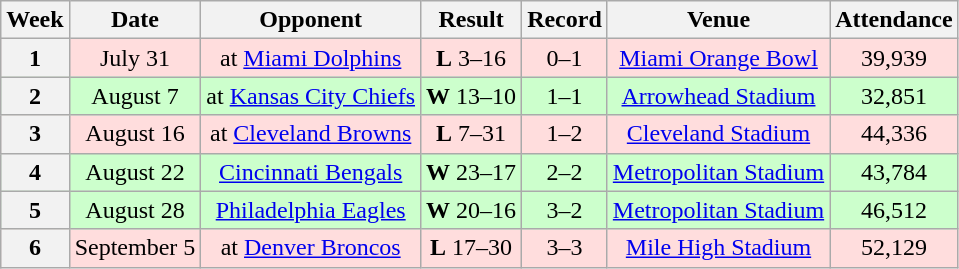<table class="wikitable" style="text-align:center">
<tr>
<th>Week</th>
<th>Date</th>
<th>Opponent</th>
<th>Result</th>
<th>Record</th>
<th>Venue</th>
<th>Attendance</th>
</tr>
<tr style="background:#ffdddd">
<th>1</th>
<td>July 31</td>
<td>at <a href='#'>Miami Dolphins</a></td>
<td><strong>L</strong> 3–16</td>
<td>0–1</td>
<td><a href='#'>Miami Orange Bowl</a></td>
<td>39,939</td>
</tr>
<tr style="background:#cfc">
<th>2</th>
<td>August 7</td>
<td>at <a href='#'>Kansas City Chiefs</a></td>
<td><strong>W</strong> 13–10</td>
<td>1–1</td>
<td><a href='#'>Arrowhead Stadium</a></td>
<td>32,851</td>
</tr>
<tr style="background:#ffdddd">
<th>3</th>
<td>August 16</td>
<td>at <a href='#'>Cleveland Browns</a></td>
<td><strong>L</strong> 7–31</td>
<td>1–2</td>
<td><a href='#'>Cleveland Stadium</a></td>
<td>44,336</td>
</tr>
<tr style="background:#cfc">
<th>4</th>
<td>August 22</td>
<td><a href='#'>Cincinnati Bengals</a></td>
<td><strong>W</strong> 23–17</td>
<td>2–2</td>
<td><a href='#'>Metropolitan Stadium</a></td>
<td>43,784</td>
</tr>
<tr style="background:#cfc">
<th>5</th>
<td>August 28</td>
<td><a href='#'>Philadelphia Eagles</a></td>
<td><strong>W</strong> 20–16</td>
<td>3–2</td>
<td><a href='#'>Metropolitan Stadium</a></td>
<td>46,512</td>
</tr>
<tr style="background:#ffdddd">
<th>6</th>
<td>September 5</td>
<td>at <a href='#'>Denver Broncos</a></td>
<td><strong>L</strong> 17–30</td>
<td>3–3</td>
<td><a href='#'>Mile High Stadium</a></td>
<td>52,129</td>
</tr>
</table>
